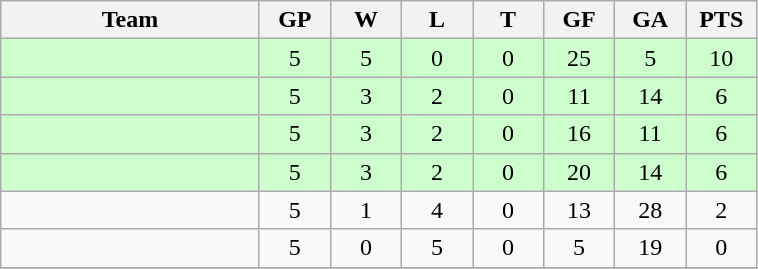<table class="wikitable" style="text-align:center;">
<tr>
<th width=165>Team</th>
<th width=40>GP</th>
<th width=40>W</th>
<th width=40>L</th>
<th width=40>T</th>
<th width=40>GF</th>
<th width=40>GA</th>
<th width=40>PTS</th>
</tr>
<tr style="background:#ccffcc">
<td style="text-align:left;"></td>
<td>5</td>
<td>5</td>
<td>0</td>
<td>0</td>
<td>25</td>
<td>5</td>
<td>10</td>
</tr>
<tr style="background:#ccffcc">
<td style="text-align:left;"></td>
<td>5</td>
<td>3</td>
<td>2</td>
<td>0</td>
<td>11</td>
<td>14</td>
<td>6</td>
</tr>
<tr style="background:#ccffcc">
<td style="text-align:left;"></td>
<td>5</td>
<td>3</td>
<td>2</td>
<td>0</td>
<td>16</td>
<td>11</td>
<td>6</td>
</tr>
<tr style="background:#ccffcc">
<td style="text-align:left;"></td>
<td>5</td>
<td>3</td>
<td>2</td>
<td>0</td>
<td>20</td>
<td>14</td>
<td>6</td>
</tr>
<tr>
<td style="text-align:left;"></td>
<td>5</td>
<td>1</td>
<td>4</td>
<td>0</td>
<td>13</td>
<td>28</td>
<td>2</td>
</tr>
<tr>
<td style="text-align:left;"></td>
<td>5</td>
<td>0</td>
<td>5</td>
<td>0</td>
<td>5</td>
<td>19</td>
<td>0</td>
</tr>
<tr>
</tr>
</table>
